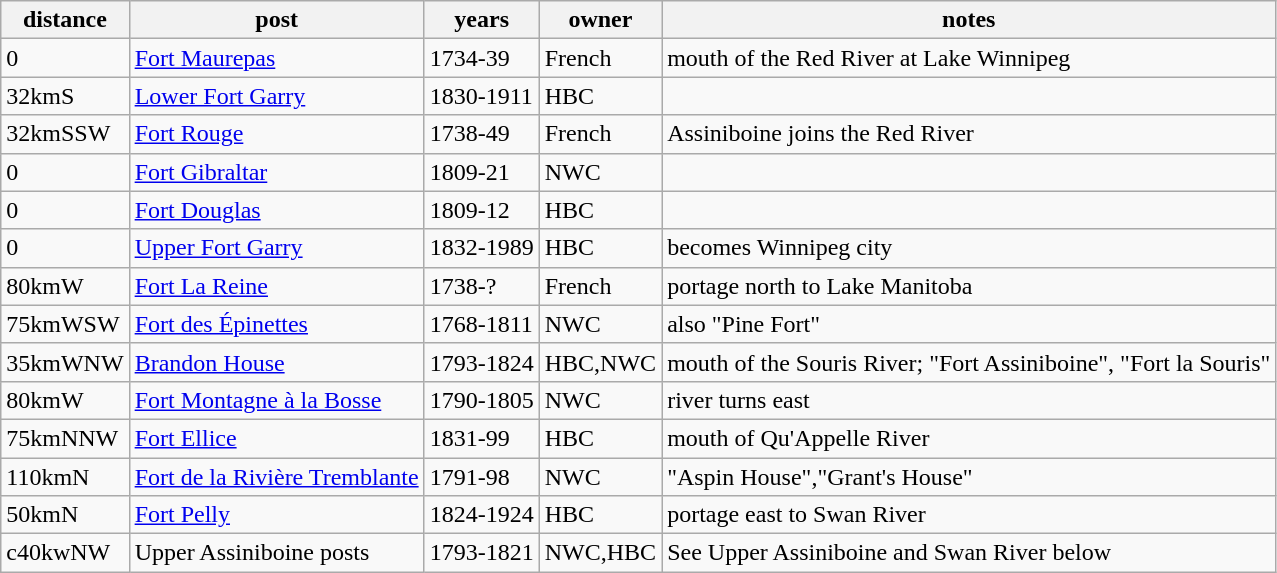<table class="wikitable">
<tr>
<th>distance</th>
<th>post</th>
<th>years</th>
<th>owner</th>
<th>notes</th>
</tr>
<tr>
<td>0</td>
<td><a href='#'>Fort Maurepas</a></td>
<td>1734-39</td>
<td>French</td>
<td>mouth of the Red River at Lake Winnipeg</td>
</tr>
<tr>
<td>32kmS</td>
<td><a href='#'>Lower Fort Garry</a></td>
<td>1830-1911</td>
<td>HBC</td>
<td></td>
</tr>
<tr>
<td>32kmSSW</td>
<td><a href='#'>Fort Rouge</a></td>
<td>1738-49</td>
<td>French</td>
<td>Assiniboine joins the Red River</td>
</tr>
<tr>
<td>0</td>
<td><a href='#'>Fort Gibraltar</a></td>
<td>1809-21</td>
<td>NWC</td>
<td></td>
</tr>
<tr>
<td>0</td>
<td><a href='#'>Fort Douglas</a></td>
<td>1809-12</td>
<td>HBC</td>
<td></td>
</tr>
<tr>
<td>0</td>
<td><a href='#'>Upper Fort Garry</a></td>
<td>1832-1989</td>
<td>HBC</td>
<td>becomes Winnipeg city</td>
</tr>
<tr>
<td>80kmW</td>
<td><a href='#'>Fort La Reine</a></td>
<td>1738-?</td>
<td>French</td>
<td>portage north to Lake Manitoba</td>
</tr>
<tr>
<td>75kmWSW</td>
<td><a href='#'>Fort des Épinettes</a></td>
<td>1768-1811</td>
<td>NWC</td>
<td>also "Pine Fort"</td>
</tr>
<tr>
<td>35kmWNW</td>
<td><a href='#'>Brandon House</a></td>
<td>1793-1824</td>
<td>HBC,NWC</td>
<td>mouth of the Souris River; "Fort Assiniboine", "Fort la Souris"</td>
</tr>
<tr>
<td>80kmW</td>
<td><a href='#'>Fort Montagne à la Bosse</a></td>
<td>1790-1805</td>
<td>NWC</td>
<td>river turns east</td>
</tr>
<tr>
<td>75kmNNW</td>
<td><a href='#'>Fort Ellice</a></td>
<td>1831-99</td>
<td>HBC</td>
<td>mouth of Qu'Appelle River</td>
</tr>
<tr>
<td>110kmN</td>
<td><a href='#'>Fort de la Rivière Tremblante</a></td>
<td>1791-98</td>
<td>NWC</td>
<td>"Aspin House","Grant's House"</td>
</tr>
<tr>
<td>50kmN</td>
<td><a href='#'>Fort Pelly</a></td>
<td>1824-1924</td>
<td>HBC</td>
<td>portage east to Swan River</td>
</tr>
<tr>
<td>c40kwNW</td>
<td>Upper Assiniboine posts</td>
<td>1793-1821</td>
<td>NWC,HBC</td>
<td>See Upper Assiniboine and Swan River below</td>
</tr>
</table>
